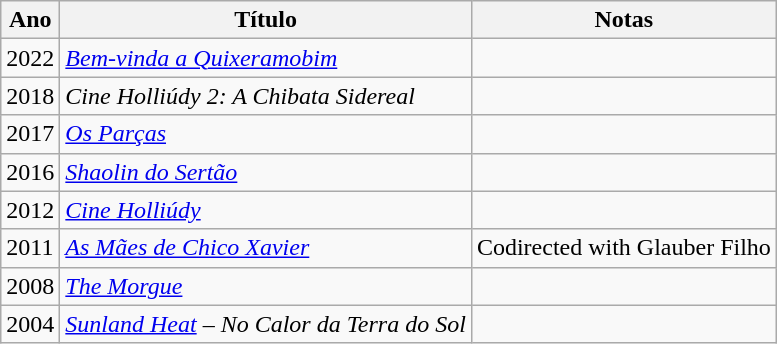<table class="wikitable">
<tr>
<th>Ano</th>
<th>Título</th>
<th>Notas</th>
</tr>
<tr>
<td>2022</td>
<td><em><a href='#'>Bem-vinda a Quixeramobim</a></em></td>
<td></td>
</tr>
<tr>
<td>2018</td>
<td><em>Cine Holliúdy 2: A Chibata Sidereal</em></td>
<td></td>
</tr>
<tr>
<td>2017</td>
<td><em><a href='#'>Os Parças</a></em></td>
<td></td>
</tr>
<tr>
<td>2016</td>
<td><em><a href='#'>Shaolin do Sertão</a></em></td>
<td></td>
</tr>
<tr>
<td>2012</td>
<td><em><a href='#'>Cine Holliúdy</a></em></td>
<td></td>
</tr>
<tr>
<td>2011</td>
<td><em><a href='#'>As Mães de Chico Xavier</a></em></td>
<td>Codirected with Glauber Filho</td>
</tr>
<tr>
<td>2008</td>
<td><em><a href='#'>The Morgue</a></em></td>
<td></td>
</tr>
<tr>
<td>2004</td>
<td><em><a href='#'>Sunland Heat</a> – No Calor da Terra do Sol</em></td>
<td></td>
</tr>
</table>
